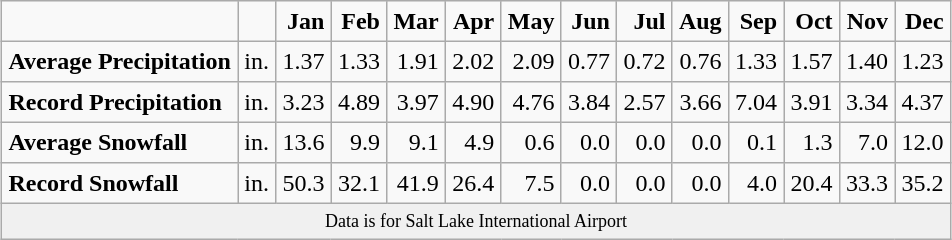<table border=1 cellpadding=4 align=center cellspacing=0 style="text-align:right; background:#f9f9f9; border:1px #aaa solid; border-collapse:collapse;">
<tr>
<th></th>
<th></th>
<th>Jan</th>
<th>Feb</th>
<th>Mar</th>
<th>Apr</th>
<th>May</th>
<th>Jun</th>
<th>Jul</th>
<th>Aug</th>
<th>Sep</th>
<th>Oct</th>
<th>Nov</th>
<th>Dec</th>
</tr>
<tr>
<th align=left>Average Precipitation</th>
<td align=center>in.</td>
<td>1.37</td>
<td>1.33</td>
<td>1.91</td>
<td>2.02</td>
<td>2.09</td>
<td>0.77</td>
<td>0.72</td>
<td>0.76</td>
<td>1.33</td>
<td>1.57</td>
<td>1.40</td>
<td>1.23</td>
</tr>
<tr>
<th align=left>Record Precipitation</th>
<td align=center>in.</td>
<td>3.23</td>
<td>4.89</td>
<td>3.97</td>
<td>4.90</td>
<td>4.76</td>
<td>3.84</td>
<td>2.57</td>
<td>3.66</td>
<td>7.04</td>
<td>3.91</td>
<td>3.34</td>
<td>4.37</td>
</tr>
<tr>
<th align=left>Average Snowfall</th>
<td align=center>in.</td>
<td>13.6</td>
<td>9.9</td>
<td>9.1</td>
<td>4.9</td>
<td>0.6</td>
<td>0.0</td>
<td>0.0</td>
<td>0.0</td>
<td>0.1</td>
<td>1.3</td>
<td>7.0</td>
<td>12.0</td>
</tr>
<tr>
<th align=left>Record Snowfall</th>
<td align=center>in.</td>
<td>50.3</td>
<td>32.1</td>
<td>41.9</td>
<td>26.4</td>
<td>7.5</td>
<td>0.0</td>
<td>0.0</td>
<td>0.0</td>
<td>4.0</td>
<td>20.4</td>
<td>33.3</td>
<td>35.2</td>
</tr>
<tr>
<td colspan=14 align=center bgcolor=#f0f0f0 style="font-size:75%">Data is for Salt Lake International Airport</td>
</tr>
</table>
